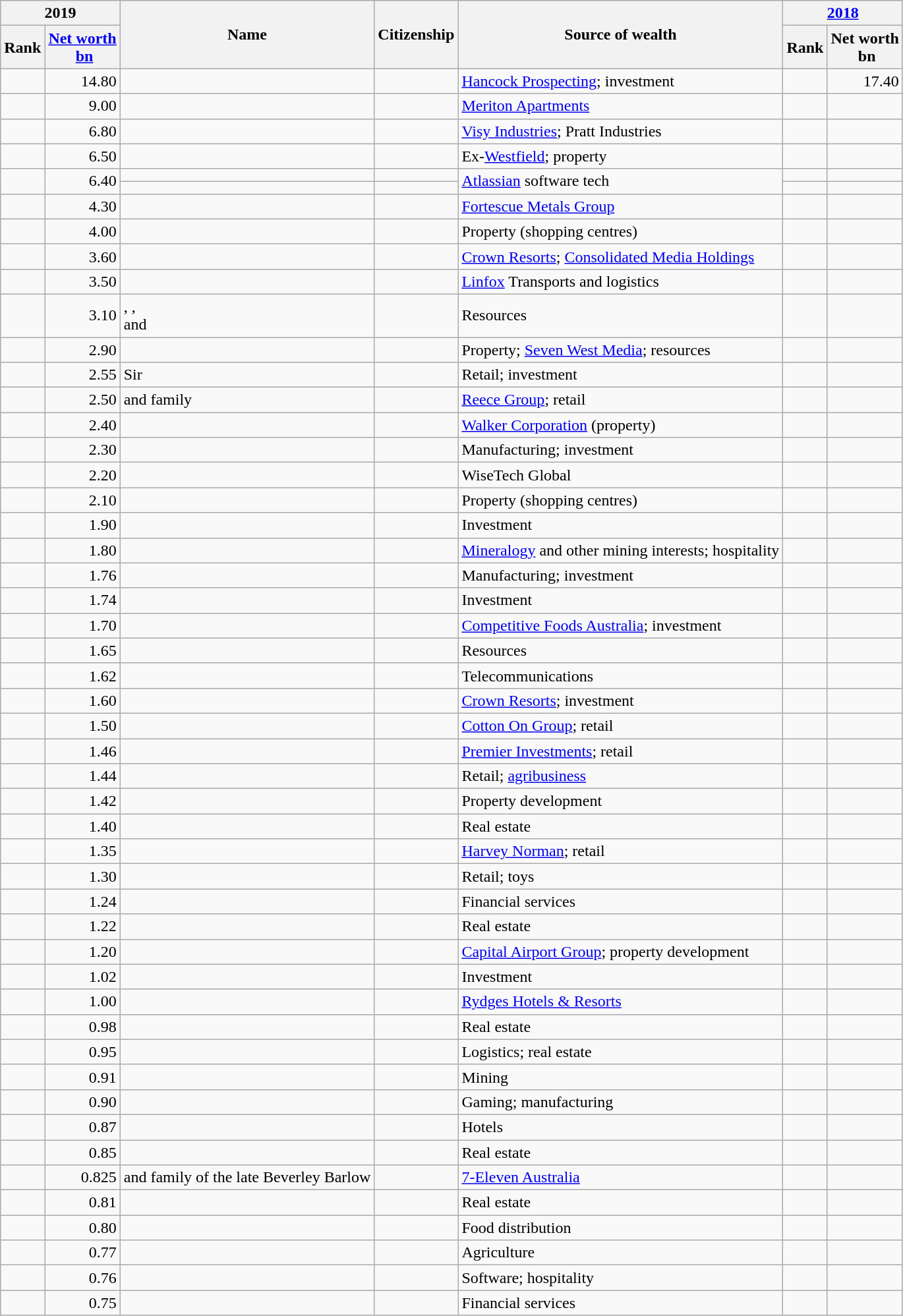<table class="wikitable sortable">
<tr>
<th colspan=2>2019</th>
<th rowspan=2>Name</th>
<th rowspan=2>Citizenship</th>
<th rowspan=2>Source of wealth</th>
<th colspan=2><a href='#'>2018</a></th>
</tr>
<tr>
<th>Rank</th>
<th><a href='#'>Net worth</a><br> <a href='#'>bn</a></th>
<th>Rank</th>
<th>Net worth<br> bn</th>
</tr>
<tr>
<td align="center"> </td>
<td align="right">14.80 </td>
<td></td>
<td></td>
<td><a href='#'>Hancock Prospecting</a>; investment</td>
<td align="center"> </td>
<td align="right">17.40 </td>
</tr>
<tr>
<td align=center> </td>
<td align=right>9.00 </td>
<td></td>
<td></td>
<td><a href='#'>Meriton Apartments</a></td>
<td align=center></td>
<td align=right></td>
</tr>
<tr>
<td align=center> </td>
<td align=right>6.80 </td>
<td></td>
<td></td>
<td><a href='#'>Visy Industries</a>; Pratt Industries</td>
<td align=center></td>
<td align=right></td>
</tr>
<tr>
<td align=center> </td>
<td align=right>6.50 </td>
<td></td>
<td></td>
<td>Ex-<a href='#'>Westfield</a>; property</td>
<td align=center></td>
<td align=right></td>
</tr>
<tr>
<td align=center rowspan=2> </td>
<td align=right rowspan=2>6.40 </td>
<td></td>
<td></td>
<td rowspan=2><a href='#'>Atlassian</a> software tech</td>
<td align="center"></td>
<td align=right></td>
</tr>
<tr>
<td></td>
<td></td>
<td align=center></td>
<td align=right></td>
</tr>
<tr>
<td align=center> </td>
<td align=right>4.30 </td>
<td></td>
<td></td>
<td><a href='#'>Fortescue Metals Group</a></td>
<td align=center></td>
<td align=right></td>
</tr>
<tr>
<td align=center> </td>
<td align=right>4.00 </td>
<td></td>
<td></td>
<td>Property (shopping centres)</td>
<td align=center></td>
<td align=right></td>
</tr>
<tr>
<td align=center> </td>
<td align=right>3.60 </td>
<td></td>
<td></td>
<td><a href='#'>Crown Resorts</a>; <a href='#'>Consolidated Media Holdings</a></td>
<td align=center></td>
<td align=right></td>
</tr>
<tr>
<td align=center> </td>
<td align=right>3.50 </td>
<td></td>
<td></td>
<td><a href='#'>Linfox</a> Transports and logistics</td>
<td align="center"></td>
<td align=right></td>
</tr>
<tr>
<td align=center> </td>
<td align=right>3.10 </td>
<td>, ,<br> and </td>
<td></td>
<td>Resources</td>
<td align=center></td>
<td align=right></td>
</tr>
<tr>
<td align=center> </td>
<td align=right>2.90 </td>
<td></td>
<td></td>
<td>Property; <a href='#'>Seven West Media</a>; resources</td>
<td align=center></td>
<td align=right></td>
</tr>
<tr>
<td align=center> </td>
<td align=right>2.55 </td>
<td>Sir </td>
<td><br></td>
<td>Retail; investment</td>
<td align=center></td>
<td align=right></td>
</tr>
<tr>
<td align=center> </td>
<td align=right>2.50 </td>
<td> and family</td>
<td></td>
<td><a href='#'>Reece Group</a>; retail</td>
<td align=center></td>
<td align=right></td>
</tr>
<tr>
<td align=center> </td>
<td align=right>2.40 </td>
<td></td>
<td></td>
<td><a href='#'>Walker Corporation</a> (property)</td>
<td align=center></td>
<td align=right></td>
</tr>
<tr>
<td align=center> </td>
<td align=right>2.30 </td>
<td></td>
<td></td>
<td>Manufacturing; investment</td>
<td align=center></td>
<td align=right></td>
</tr>
<tr>
<td align=center> </td>
<td align=right>2.20 </td>
<td></td>
<td></td>
<td>WiseTech Global</td>
<td align=center></td>
<td align=right></td>
</tr>
<tr>
<td align=center> </td>
<td align=right>2.10 </td>
<td></td>
<td></td>
<td>Property (shopping centres)</td>
<td align=center></td>
<td align=right></td>
</tr>
<tr>
<td align=center> </td>
<td align=right>1.90 </td>
<td></td>
<td></td>
<td>Investment</td>
<td align=center></td>
<td align=right></td>
</tr>
<tr>
<td align=center> </td>
<td align=right>1.80 </td>
<td></td>
<td></td>
<td><a href='#'>Mineralogy</a> and other mining interests; hospitality</td>
<td align=center></td>
<td align=right></td>
</tr>
<tr>
<td align=center> </td>
<td align=right>1.76 </td>
<td></td>
<td></td>
<td>Manufacturing; investment</td>
<td align=center></td>
<td align=right></td>
</tr>
<tr>
<td align=center> </td>
<td align=right>1.74 </td>
<td></td>
<td></td>
<td>Investment</td>
<td align=center></td>
<td align=right></td>
</tr>
<tr>
<td align=center> </td>
<td align=right>1.70 </td>
<td></td>
<td></td>
<td><a href='#'>Competitive Foods Australia</a>; investment</td>
<td align=center></td>
<td align=right></td>
</tr>
<tr>
<td align=center> </td>
<td align=right>1.65 </td>
<td></td>
<td></td>
<td>Resources</td>
<td align=center></td>
<td align=right></td>
</tr>
<tr>
<td align=center> </td>
<td align=right>1.62 </td>
<td></td>
<td></td>
<td>Telecommunications</td>
<td align=center></td>
<td align=right></td>
</tr>
<tr>
<td align=center> </td>
<td align=right>1.60 </td>
<td></td>
<td></td>
<td><a href='#'>Crown Resorts</a>; investment</td>
<td align=center></td>
<td align=right></td>
</tr>
<tr>
<td align=center> </td>
<td align=right>1.50 </td>
<td></td>
<td></td>
<td><a href='#'>Cotton On Group</a>; retail</td>
<td align=center></td>
<td align=right></td>
</tr>
<tr>
<td align=center> </td>
<td align=right>1.46 </td>
<td></td>
<td></td>
<td><a href='#'>Premier Investments</a>; retail</td>
<td align=center></td>
<td align=right></td>
</tr>
<tr>
<td align=center> </td>
<td align=right>1.44 </td>
<td></td>
<td></td>
<td>Retail; <a href='#'>agribusiness</a></td>
<td align=center></td>
<td align=right></td>
</tr>
<tr>
<td align=center> </td>
<td align=right>1.42 </td>
<td></td>
<td></td>
<td>Property development</td>
<td align=center></td>
<td align=right></td>
</tr>
<tr>
<td align=center> </td>
<td align=right>1.40 </td>
<td></td>
<td></td>
<td>Real estate</td>
<td align=center></td>
<td align=right></td>
</tr>
<tr>
<td align=center> </td>
<td align=right>1.35 </td>
<td></td>
<td></td>
<td><a href='#'>Harvey Norman</a>; retail</td>
<td align=center></td>
<td align=right></td>
</tr>
<tr>
<td align=center> </td>
<td align=right>1.30 </td>
<td></td>
<td></td>
<td>Retail; toys</td>
<td align=center></td>
<td align=right></td>
</tr>
<tr>
<td align=center> </td>
<td align=right>1.24 </td>
<td></td>
<td></td>
<td>Financial services</td>
<td align=center></td>
<td align=right></td>
</tr>
<tr>
<td align=center> </td>
<td align=right>1.22 </td>
<td></td>
<td></td>
<td>Real estate</td>
<td align=center></td>
<td align=right></td>
</tr>
<tr>
<td align=center> </td>
<td align=right>1.20 </td>
<td></td>
<td></td>
<td><a href='#'>Capital Airport Group</a>; property development</td>
<td align=center></td>
<td align=right></td>
</tr>
<tr>
<td align=center> </td>
<td align=right>1.02 </td>
<td></td>
<td></td>
<td>Investment</td>
<td align=center></td>
<td align=right></td>
</tr>
<tr>
<td align=center> </td>
<td align=right>1.00 </td>
<td></td>
<td></td>
<td><a href='#'>Rydges Hotels & Resorts</a></td>
<td align=center></td>
<td align=right></td>
</tr>
<tr>
<td align=center> </td>
<td align=right>0.98 </td>
<td></td>
<td></td>
<td>Real estate</td>
<td align=center></td>
<td align=right></td>
</tr>
<tr>
<td align=center> </td>
<td align=right>0.95 </td>
<td></td>
<td></td>
<td>Logistics; real estate</td>
<td align=center></td>
<td align=right></td>
</tr>
<tr>
<td align=center> </td>
<td align=right>0.91 </td>
<td></td>
<td></td>
<td>Mining</td>
<td align=center></td>
<td align=right></td>
</tr>
<tr>
<td align=center> </td>
<td align=right>0.90 </td>
<td></td>
<td></td>
<td>Gaming; manufacturing</td>
<td align=center></td>
<td align=right></td>
</tr>
<tr>
<td align=center> </td>
<td align=right>0.87 </td>
<td></td>
<td></td>
<td>Hotels</td>
<td align=center></td>
<td align=right></td>
</tr>
<tr>
<td align=center> </td>
<td align=right>0.85 </td>
<td></td>
<td></td>
<td>Real estate</td>
<td align=center></td>
<td align=right></td>
</tr>
<tr>
<td align=center> </td>
<td align=right>0.825 </td>
<td> and family of the late Beverley Barlow</td>
<td></td>
<td><a href='#'>7-Eleven Australia</a></td>
<td align=center></td>
<td align=right></td>
</tr>
<tr>
<td align=center> </td>
<td align=right>0.81 </td>
<td></td>
<td></td>
<td>Real estate</td>
<td align=center></td>
<td align=right></td>
</tr>
<tr>
<td align=center> </td>
<td align=right>0.80 </td>
<td></td>
<td></td>
<td>Food distribution</td>
<td align=center></td>
<td align=right></td>
</tr>
<tr>
<td align=center> </td>
<td align=right>0.77 </td>
<td></td>
<td></td>
<td>Agriculture</td>
<td align=center></td>
<td align=right></td>
</tr>
<tr>
<td align=center> </td>
<td align=right>0.76 </td>
<td></td>
<td></td>
<td>Software; hospitality</td>
<td align=center></td>
<td align=right></td>
</tr>
<tr>
<td align=center> </td>
<td align=right>0.75 </td>
<td></td>
<td></td>
<td>Financial services</td>
<td align=center></td>
<td align=right></td>
</tr>
</table>
